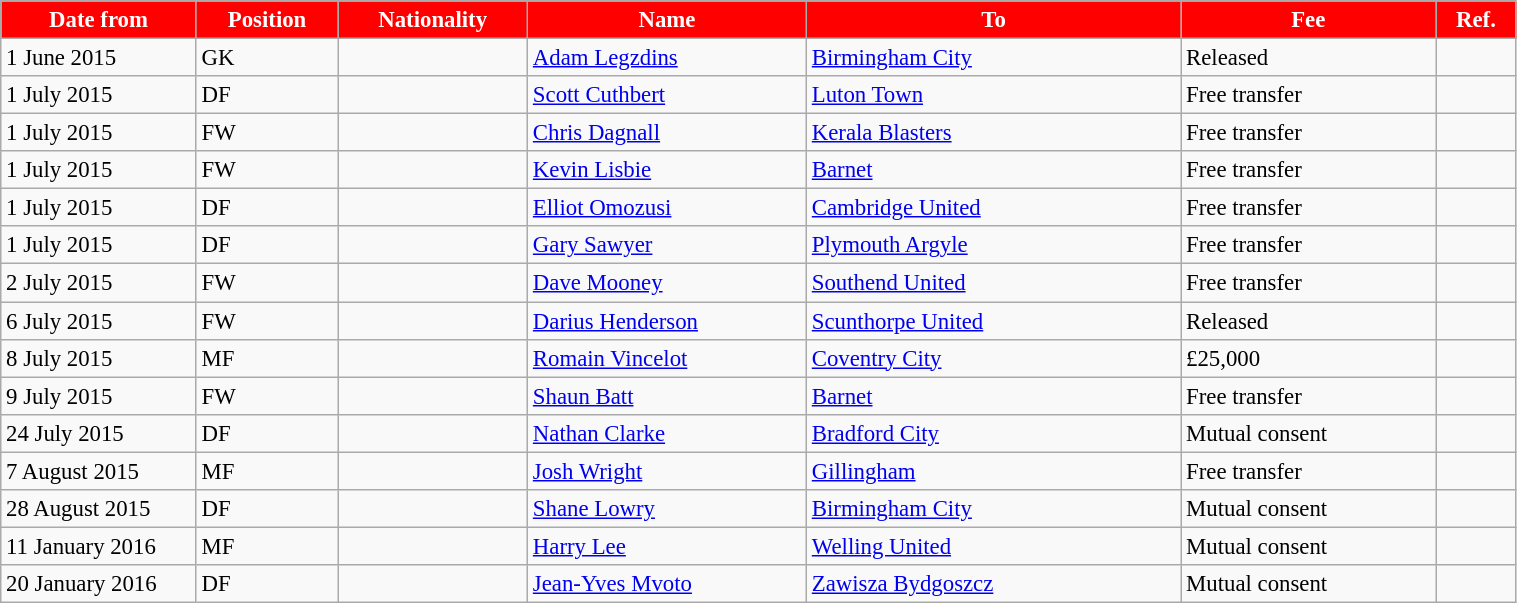<table class="wikitable sortable" style="width:80%; text-align:center; font-size:95%; text-align:left">
<tr>
<th style="background:#FF0000; color:#FFFFFF; width:75px;">Date from</th>
<th style="background:#FF0000; color:#FFFFFF; width:25px;">Position</th>
<th style="background:#FF0000; color:#FFFFFF; width:10px;">Nationality</th>
<th style="background:#FF0000; color:#FFFFFF; width:110px;">Name</th>
<th style="background:#FF0000; color:#FFFFFF; width:150px;">To</th>
<th style="background:#FF0000; color:#FFFFFF; width:100px;">Fee</th>
<th style="background:#FF0000; color:#FFFFFF; width:25px;">Ref.</th>
</tr>
<tr>
<td>1 June 2015</td>
<td>GK</td>
<td></td>
<td><a href='#'>Adam Legzdins</a></td>
<td> <a href='#'>Birmingham City</a></td>
<td>Released</td>
<td></td>
</tr>
<tr>
<td>1 July 2015</td>
<td>DF</td>
<td></td>
<td><a href='#'>Scott Cuthbert</a></td>
<td> <a href='#'>Luton Town</a></td>
<td>Free transfer</td>
<td></td>
</tr>
<tr>
<td>1 July 2015</td>
<td>FW</td>
<td></td>
<td><a href='#'>Chris Dagnall</a></td>
<td> <a href='#'>Kerala Blasters</a></td>
<td>Free transfer</td>
<td></td>
</tr>
<tr>
<td>1 July 2015</td>
<td>FW</td>
<td></td>
<td><a href='#'>Kevin Lisbie</a></td>
<td> <a href='#'>Barnet</a></td>
<td>Free transfer</td>
<td></td>
</tr>
<tr>
<td>1 July 2015</td>
<td>DF</td>
<td></td>
<td><a href='#'>Elliot Omozusi</a></td>
<td>  <a href='#'>Cambridge United</a></td>
<td>Free transfer</td>
<td></td>
</tr>
<tr>
<td>1 July 2015</td>
<td>DF</td>
<td></td>
<td><a href='#'>Gary Sawyer</a></td>
<td> <a href='#'>Plymouth Argyle</a></td>
<td>Free transfer</td>
<td></td>
</tr>
<tr>
<td>2 July 2015</td>
<td>FW</td>
<td></td>
<td><a href='#'>Dave Mooney</a></td>
<td> <a href='#'>Southend United</a></td>
<td>Free transfer</td>
<td></td>
</tr>
<tr>
<td>6 July 2015</td>
<td>FW</td>
<td></td>
<td><a href='#'>Darius Henderson</a></td>
<td> <a href='#'>Scunthorpe United</a></td>
<td>Released</td>
<td></td>
</tr>
<tr>
<td>8 July 2015</td>
<td>MF</td>
<td></td>
<td><a href='#'>Romain Vincelot</a></td>
<td> <a href='#'>Coventry City</a></td>
<td>£25,000</td>
<td></td>
</tr>
<tr>
<td>9 July 2015</td>
<td>FW</td>
<td></td>
<td><a href='#'>Shaun Batt</a></td>
<td> <a href='#'>Barnet</a></td>
<td>Free transfer</td>
<td></td>
</tr>
<tr>
<td>24 July 2015</td>
<td>DF</td>
<td></td>
<td><a href='#'>Nathan Clarke</a></td>
<td>  <a href='#'>Bradford City</a></td>
<td>Mutual consent</td>
<td></td>
</tr>
<tr>
<td>7 August 2015</td>
<td>MF</td>
<td></td>
<td><a href='#'>Josh Wright</a></td>
<td> <a href='#'>Gillingham</a></td>
<td>Free transfer</td>
<td></td>
</tr>
<tr>
<td>28 August 2015</td>
<td>DF</td>
<td></td>
<td><a href='#'>Shane Lowry</a></td>
<td>  <a href='#'>Birmingham City</a></td>
<td>Mutual consent</td>
<td></td>
</tr>
<tr>
<td>11 January 2016</td>
<td>MF</td>
<td></td>
<td><a href='#'>Harry Lee</a></td>
<td>  <a href='#'>Welling United</a></td>
<td>Mutual consent</td>
<td></td>
</tr>
<tr>
<td>20 January 2016</td>
<td>DF</td>
<td></td>
<td><a href='#'>Jean-Yves Mvoto</a></td>
<td>  <a href='#'>Zawisza Bydgoszcz</a></td>
<td>Mutual consent</td>
<td></td>
</tr>
</table>
